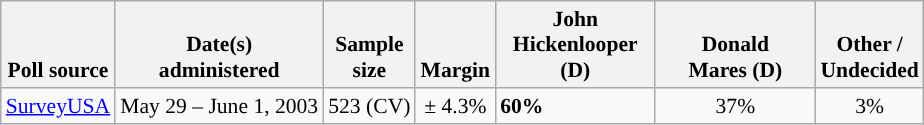<table class="wikitable" style="font-size:90%">
<tr valign=bottom>
<th>Poll source</th>
<th>Date(s)<br>administered</th>
<th>Sample<br>size</th>
<th>Margin<br></th>
<th style="width:100px;">John<br>Hickenlooper (D)</th>
<th style="width:100px;">Donald<br>Mares (D)</th>
<th>Other /<br>Undecided</th>
</tr>
<tr>
<td><a href='#'>SurveyUSA</a></td>
<td align=center>May 29 – June 1, 2003</td>
<td align=center>523 (CV)</td>
<td align=center>± 4.3%</td>
<td><strong>60%</strong></td>
<td align=center>37%</td>
<td align=center>3%</td>
</tr>
</table>
